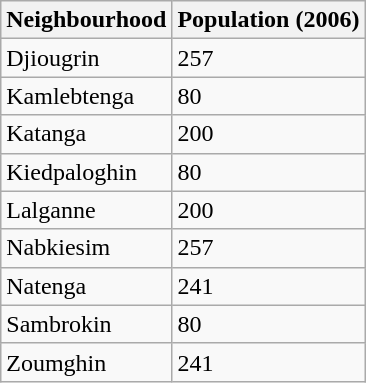<table class="wikitable">
<tr>
<th>Neighbourhood</th>
<th>Population (2006)</th>
</tr>
<tr>
<td>Djiougrin</td>
<td>257</td>
</tr>
<tr>
<td>Kamlebtenga</td>
<td>80</td>
</tr>
<tr>
<td>Katanga</td>
<td>200</td>
</tr>
<tr>
<td>Kiedpaloghin</td>
<td>80</td>
</tr>
<tr>
<td>Lalganne</td>
<td>200</td>
</tr>
<tr>
<td>Nabkiesim</td>
<td>257</td>
</tr>
<tr>
<td>Natenga</td>
<td>241</td>
</tr>
<tr>
<td>Sambrokin</td>
<td>80</td>
</tr>
<tr>
<td>Zoumghin</td>
<td>241</td>
</tr>
</table>
